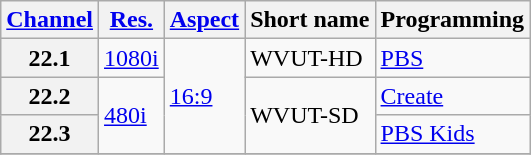<table class="wikitable">
<tr>
<th scope="col"><a href='#'>Channel</a></th>
<th scope="col"><a href='#'>Res.</a></th>
<th scope="col"><a href='#'>Aspect</a></th>
<th scope="col">Short name</th>
<th scope="col">Programming</th>
</tr>
<tr>
<th scope="row">22.1</th>
<td><a href='#'>1080i</a></td>
<td rowspan="3"><a href='#'>16:9</a></td>
<td>WVUT-HD</td>
<td><a href='#'>PBS</a></td>
</tr>
<tr>
<th scope="row">22.2</th>
<td rowspan="2"><a href='#'>480i</a></td>
<td rowspan="2">WVUT-SD</td>
<td><a href='#'>Create</a></td>
</tr>
<tr>
<th scope="row">22.3</th>
<td><a href='#'>PBS Kids</a></td>
</tr>
<tr>
</tr>
</table>
